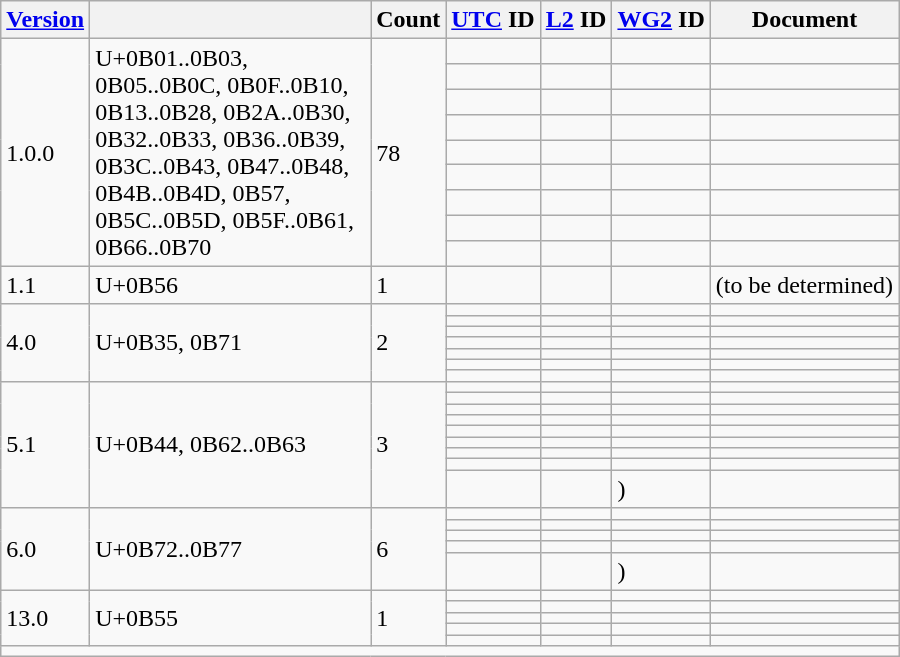<table class="wikitable collapsible sticky-header">
<tr>
<th><a href='#'>Version</a></th>
<th></th>
<th>Count</th>
<th><a href='#'>UTC</a> ID</th>
<th><a href='#'>L2</a> ID</th>
<th><a href='#'>WG2</a> ID</th>
<th>Document</th>
</tr>
<tr>
<td rowspan="9">1.0.0</td>
<td rowspan="9" width="180">U+0B01..0B03, 0B05..0B0C, 0B0F..0B10, 0B13..0B28, 0B2A..0B30, 0B32..0B33, 0B36..0B39, 0B3C..0B43, 0B47..0B48, 0B4B..0B4D, 0B57, 0B5C..0B5D, 0B5F..0B61, 0B66..0B70</td>
<td rowspan="9">78</td>
<td></td>
<td></td>
<td></td>
<td></td>
</tr>
<tr>
<td></td>
<td></td>
<td></td>
<td></td>
</tr>
<tr>
<td></td>
<td></td>
<td></td>
<td></td>
</tr>
<tr>
<td></td>
<td></td>
<td></td>
<td></td>
</tr>
<tr>
<td></td>
<td></td>
<td></td>
<td></td>
</tr>
<tr>
<td></td>
<td></td>
<td></td>
<td></td>
</tr>
<tr>
<td></td>
<td></td>
<td></td>
<td></td>
</tr>
<tr>
<td></td>
<td></td>
<td></td>
<td></td>
</tr>
<tr>
<td></td>
<td></td>
<td></td>
<td></td>
</tr>
<tr>
<td>1.1</td>
<td>U+0B56</td>
<td>1</td>
<td></td>
<td></td>
<td></td>
<td>(to be determined)</td>
</tr>
<tr>
<td rowspan="7">4.0</td>
<td rowspan="7">U+0B35, 0B71</td>
<td rowspan="7">2</td>
<td></td>
<td></td>
<td></td>
<td></td>
</tr>
<tr>
<td></td>
<td></td>
<td></td>
<td></td>
</tr>
<tr>
<td></td>
<td></td>
<td></td>
<td></td>
</tr>
<tr>
<td></td>
<td></td>
<td></td>
<td></td>
</tr>
<tr>
<td></td>
<td></td>
<td></td>
<td></td>
</tr>
<tr>
<td></td>
<td></td>
<td></td>
<td></td>
</tr>
<tr>
<td></td>
<td></td>
<td></td>
<td></td>
</tr>
<tr>
<td rowspan="9">5.1</td>
<td rowspan="9">U+0B44, 0B62..0B63</td>
<td rowspan="9">3</td>
<td></td>
<td></td>
<td></td>
<td></td>
</tr>
<tr>
<td></td>
<td></td>
<td></td>
<td></td>
</tr>
<tr>
<td></td>
<td></td>
<td></td>
<td></td>
</tr>
<tr>
<td></td>
<td></td>
<td></td>
<td></td>
</tr>
<tr>
<td></td>
<td></td>
<td></td>
<td></td>
</tr>
<tr>
<td></td>
<td></td>
<td></td>
<td></td>
</tr>
<tr>
<td></td>
<td></td>
<td></td>
<td></td>
</tr>
<tr>
<td></td>
<td></td>
<td></td>
<td></td>
</tr>
<tr>
<td></td>
<td></td>
<td> )</td>
<td></td>
</tr>
<tr>
<td rowspan="5">6.0</td>
<td rowspan="5">U+0B72..0B77</td>
<td rowspan="5">6</td>
<td></td>
<td></td>
<td></td>
<td></td>
</tr>
<tr>
<td></td>
<td></td>
<td></td>
<td></td>
</tr>
<tr>
<td></td>
<td></td>
<td></td>
<td></td>
</tr>
<tr>
<td></td>
<td></td>
<td></td>
<td></td>
</tr>
<tr>
<td></td>
<td></td>
<td> )</td>
<td></td>
</tr>
<tr>
<td rowspan="5">13.0</td>
<td rowspan="5">U+0B55</td>
<td rowspan="5">1</td>
<td></td>
<td></td>
<td></td>
<td></td>
</tr>
<tr>
<td></td>
<td></td>
<td></td>
<td></td>
</tr>
<tr>
<td></td>
<td></td>
<td></td>
<td></td>
</tr>
<tr>
<td></td>
<td></td>
<td></td>
<td></td>
</tr>
<tr>
<td></td>
<td></td>
<td></td>
<td></td>
</tr>
<tr class="sortbottom">
<td colspan="7"></td>
</tr>
</table>
